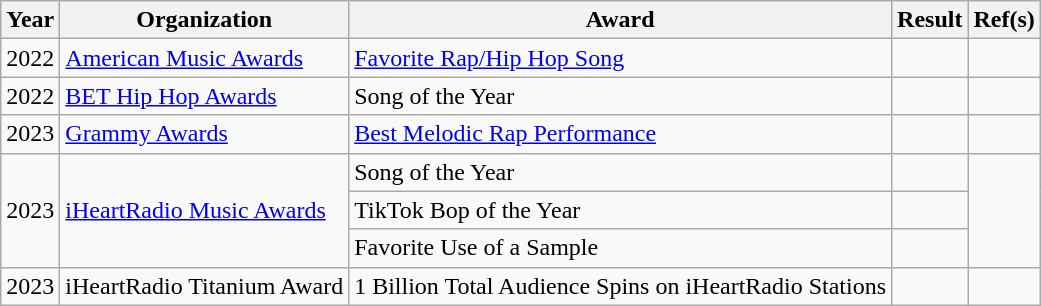<table class="wikitable plainrowheaders">
<tr align=center>
<th scope="col">Year</th>
<th scope="col">Organization</th>
<th scope="col">Award</th>
<th scope="col">Result</th>
<th scope="col">Ref(s)</th>
</tr>
<tr>
<td>2022</td>
<td><a href='#'>American Music Awards</a></td>
<td><a href='#'>Favorite Rap/Hip Hop Song</a></td>
<td></td>
<td style="text-align:center;"></td>
</tr>
<tr>
<td>2022</td>
<td><a href='#'>BET Hip Hop Awards</a></td>
<td>Song of the Year</td>
<td></td>
<td style="text-align:center;"></td>
</tr>
<tr>
<td>2023</td>
<td><a href='#'>Grammy Awards</a></td>
<td><a href='#'>Best Melodic Rap Performance</a></td>
<td></td>
<td style="text-align:center;"></td>
</tr>
<tr>
<td rowspan="3">2023</td>
<td rowspan="3"><a href='#'>iHeartRadio Music Awards</a></td>
<td>Song of the Year</td>
<td></td>
<td style="text-align:center;" rowspan="3"></td>
</tr>
<tr>
<td>TikTok Bop of the Year</td>
<td></td>
</tr>
<tr>
<td>Favorite Use of a Sample</td>
<td></td>
</tr>
<tr>
<td>2023</td>
<td>iHeartRadio Titanium Award</td>
<td>1 Billion Total Audience Spins on iHeartRadio Stations</td>
<td></td>
<td style="text-align:center;"></td>
</tr>
</table>
